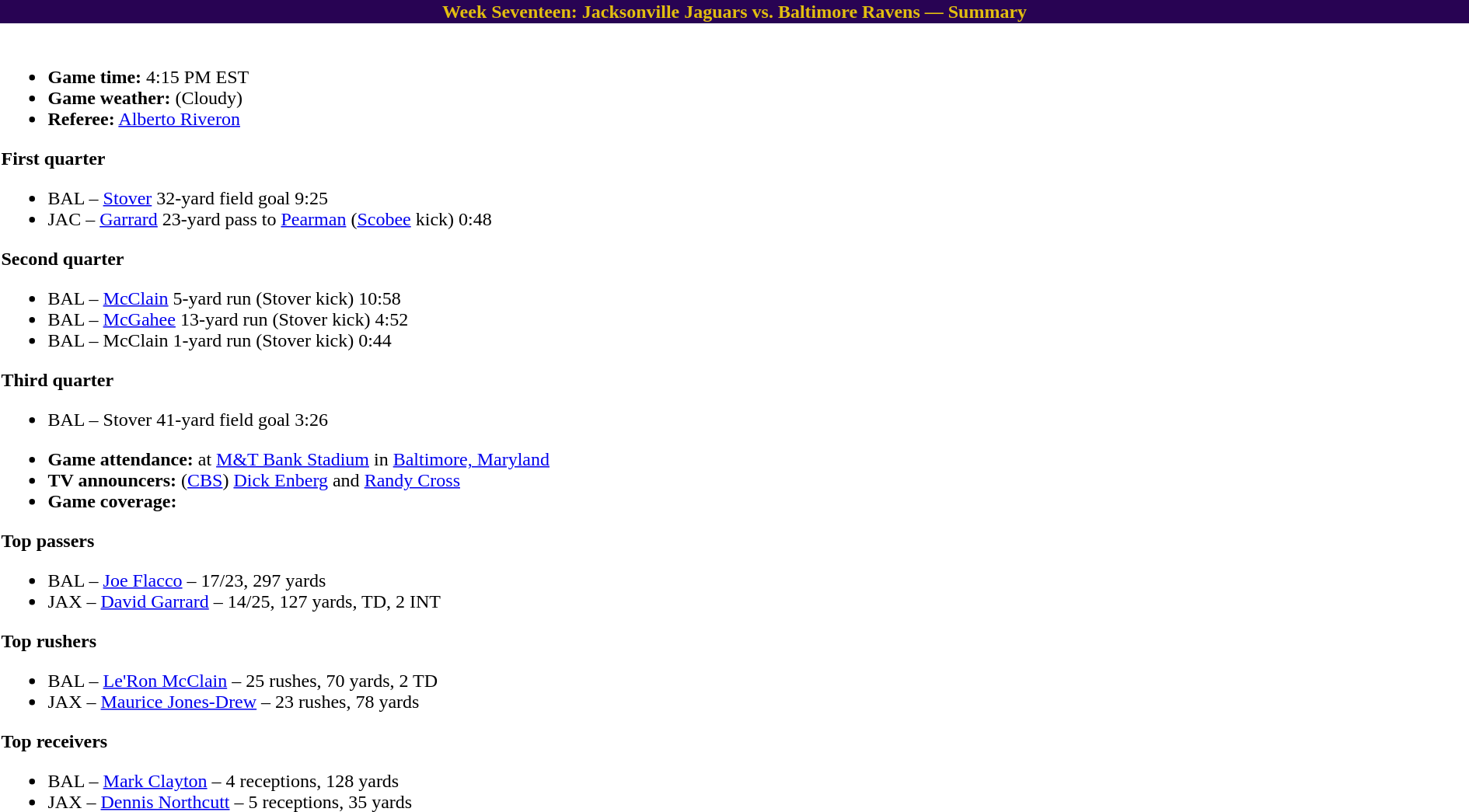<table class="toccolours collapsible collapsed" width=100% align="center">
<tr>
<th style="color:#E2BE10;background:#280353">Week Seventeen: Jacksonville Jaguars vs. Baltimore Ravens — Summary</th>
</tr>
<tr>
<td><br>
<ul><li><strong>Game time:</strong> 4:15 PM EST</li><li><strong>Game weather:</strong>  (Cloudy)</li><li><strong>Referee:</strong> <a href='#'>Alberto Riveron</a></li></ul><strong>First quarter</strong><ul><li>BAL – <a href='#'>Stover</a> 32-yard field goal 9:25</li><li>JAC – <a href='#'>Garrard</a> 23-yard pass to <a href='#'>Pearman</a> (<a href='#'>Scobee</a> kick) 0:48</li></ul><strong>Second quarter</strong><ul><li>BAL – <a href='#'>McClain</a> 5-yard run (Stover kick) 10:58</li><li>BAL – <a href='#'>McGahee</a> 13-yard run (Stover kick) 4:52</li><li>BAL – McClain 1-yard run (Stover kick) 0:44</li></ul><strong>Third quarter</strong><ul><li>BAL – Stover 41-yard field goal 3:26</li></ul><ul><li><strong>Game attendance:</strong> at <a href='#'>M&T Bank Stadium</a> in <a href='#'>Baltimore, Maryland</a></li><li><strong>TV announcers:</strong> (<a href='#'>CBS</a>) <a href='#'>Dick Enberg</a> and <a href='#'>Randy Cross</a></li><li><strong>Game coverage:</strong></li></ul><strong>Top passers</strong><ul><li>BAL – <a href='#'>Joe Flacco</a> – 17/23, 297 yards</li><li>JAX – <a href='#'>David Garrard</a> – 14/25, 127 yards, TD, 2 INT</li></ul><strong>Top rushers</strong><ul><li>BAL – <a href='#'>Le'Ron McClain</a> – 25 rushes, 70 yards, 2 TD</li><li>JAX – <a href='#'>Maurice Jones-Drew</a> – 23 rushes, 78 yards</li></ul><strong>Top receivers</strong><ul><li>BAL – <a href='#'>Mark Clayton</a> – 4 receptions, 128 yards</li><li>JAX – <a href='#'>Dennis Northcutt</a> – 5 receptions, 35 yards</li></ul></td>
</tr>
</table>
